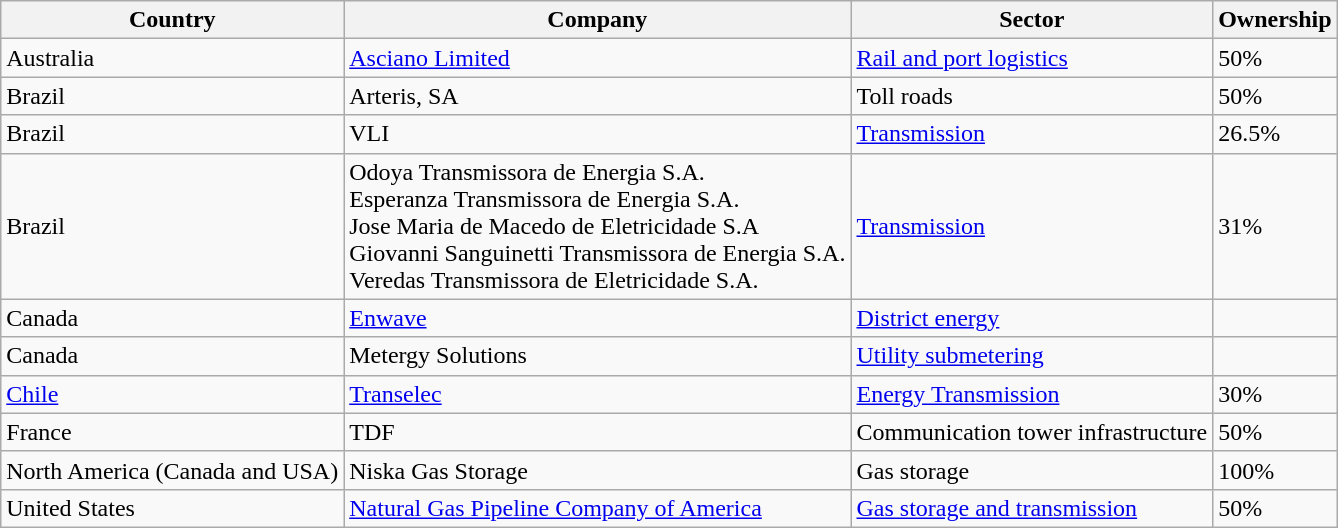<table class="wikitable sortable">
<tr>
<th>Country</th>
<th>Company</th>
<th>Sector</th>
<th>Ownership</th>
</tr>
<tr>
<td>Australia</td>
<td><a href='#'>Asciano Limited</a></td>
<td><a href='#'>Rail and port logistics</a></td>
<td>50%</td>
</tr>
<tr>
<td>Brazil</td>
<td>Arteris, SA</td>
<td>Toll roads</td>
<td>50%</td>
</tr>
<tr>
<td>Brazil</td>
<td>VLI</td>
<td><a href='#'>Transmission</a></td>
<td>26.5%</td>
</tr>
<tr>
<td>Brazil</td>
<td>Odoya Transmissora de Energia S.A.<br>Esperanza Transmissora de Energia S.A.<br>Jose Maria de Macedo de Eletricidade S.A<br>Giovanni Sanguinetti Transmissora de Energia S.A.<br>Veredas Transmissora de Eletricidade S.A.</td>
<td><a href='#'>Transmission</a></td>
<td>31%</td>
</tr>
<tr>
<td>Canada</td>
<td><a href='#'>Enwave</a></td>
<td><a href='#'>District energy</a></td>
<td></td>
</tr>
<tr>
<td>Canada</td>
<td>Metergy Solutions</td>
<td><a href='#'>Utility submetering</a></td>
<td></td>
</tr>
<tr>
<td><a href='#'>Chile</a></td>
<td><a href='#'>Transelec</a></td>
<td><a href='#'>Energy Transmission</a></td>
<td>30%</td>
</tr>
<tr>
<td>France</td>
<td>TDF</td>
<td>Communication tower infrastructure</td>
<td>50%</td>
</tr>
<tr>
<td>North America (Canada and USA)</td>
<td>Niska Gas Storage</td>
<td>Gas storage</td>
<td>100%</td>
</tr>
<tr>
<td>United States</td>
<td><a href='#'>Natural Gas Pipeline Company of America</a></td>
<td><a href='#'>Gas storage and transmission</a></td>
<td>50%</td>
</tr>
</table>
